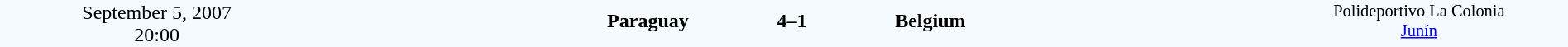<table style="width: 100%; background:#F5FAFF;" cellspacing="0">
<tr>
<td align=center rowspan=3 width=20%>September 5, 2007<br>20:00</td>
</tr>
<tr>
<td width=24% align=right><strong>Paraguay</strong></td>
<td align=center width=13%><strong>4–1</strong></td>
<td width=24%><strong>Belgium</strong></td>
<td style=font-size:85% rowspan=3 valign=top align=center>Polideportivo La Colonia<br><a href='#'>Junín</a></td>
</tr>
<tr style=font-size:85%>
<td align=right valign=top></td>
<td></td>
<td></td>
</tr>
</table>
